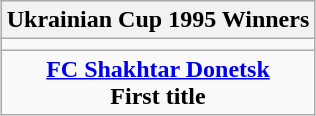<table class="wikitable" style="text-align: center; margin: 0 auto;">
<tr>
<th>Ukrainian Cup 1995 Winners</th>
</tr>
<tr>
<td></td>
</tr>
<tr>
<td><strong><a href='#'>FC Shakhtar Donetsk</a></strong><br><strong>First title</strong></td>
</tr>
</table>
